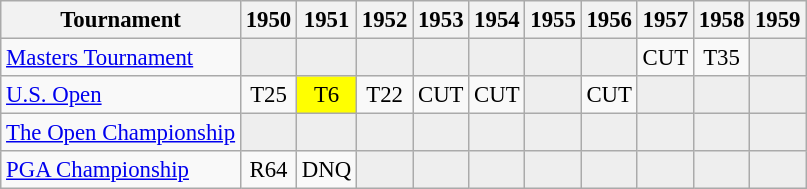<table class="wikitable" style="font-size:95%;text-align:center;">
<tr>
<th>Tournament</th>
<th>1950</th>
<th>1951</th>
<th>1952</th>
<th>1953</th>
<th>1954</th>
<th>1955</th>
<th>1956</th>
<th>1957</th>
<th>1958</th>
<th>1959</th>
</tr>
<tr>
<td align=left><a href='#'>Masters Tournament</a></td>
<td style="background:#eeeeee;"></td>
<td style="background:#eeeeee;"></td>
<td style="background:#eeeeee;"></td>
<td style="background:#eeeeee;"></td>
<td style="background:#eeeeee;"></td>
<td style="background:#eeeeee;"></td>
<td style="background:#eeeeee;"></td>
<td>CUT</td>
<td>T35</td>
<td style="background:#eeeeee;"></td>
</tr>
<tr>
<td align=left><a href='#'>U.S. Open</a></td>
<td>T25</td>
<td style="background:yellow;">T6</td>
<td>T22</td>
<td>CUT</td>
<td>CUT</td>
<td style="background:#eeeeee;"></td>
<td>CUT</td>
<td style="background:#eeeeee;"></td>
<td style="background:#eeeeee;"></td>
<td style="background:#eeeeee;"></td>
</tr>
<tr>
<td align=left><a href='#'>The Open Championship</a></td>
<td style="background:#eeeeee;"></td>
<td style="background:#eeeeee;"></td>
<td style="background:#eeeeee;"></td>
<td style="background:#eeeeee;"></td>
<td style="background:#eeeeee;"></td>
<td style="background:#eeeeee;"></td>
<td style="background:#eeeeee;"></td>
<td style="background:#eeeeee;"></td>
<td style="background:#eeeeee;"></td>
<td style="background:#eeeeee;"></td>
</tr>
<tr>
<td align=left><a href='#'>PGA Championship</a></td>
<td>R64</td>
<td>DNQ</td>
<td style="background:#eeeeee;"></td>
<td style="background:#eeeeee;"></td>
<td style="background:#eeeeee;"></td>
<td style="background:#eeeeee;"></td>
<td style="background:#eeeeee;"></td>
<td style="background:#eeeeee;"></td>
<td style="background:#eeeeee;"></td>
<td style="background:#eeeeee;"></td>
</tr>
</table>
